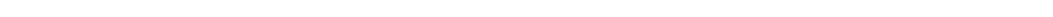<table style="width:1000px; text-align:center;">
<tr style="color:white;">
<td style="background:">19.4%</td>
<td style="background:">28.1%</td>
<td style="background:"><strong>52.5%</strong></td>
</tr>
<tr>
<td></td>
<td></td>
<td></td>
</tr>
</table>
